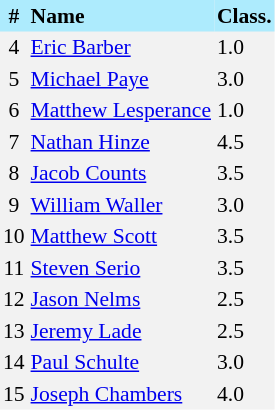<table border=0 cellpadding=2 cellspacing=0  |- bgcolor=#F2F2F2 style="text-align:center; font-size:90%;">
<tr bgcolor=#ADEBFD>
<th>#</th>
<th align=left>Name</th>
<th align=left>Class.</th>
</tr>
<tr>
<td>4</td>
<td align=left><a href='#'>Eric Barber</a></td>
<td align=left>1.0</td>
</tr>
<tr>
<td>5</td>
<td align=left><a href='#'>Michael Paye</a></td>
<td align=left>3.0</td>
</tr>
<tr>
<td>6</td>
<td align=left><a href='#'>Matthew Lesperance</a></td>
<td align=left>1.0</td>
</tr>
<tr>
<td>7</td>
<td align=left><a href='#'>Nathan Hinze</a></td>
<td align=left>4.5</td>
</tr>
<tr>
<td>8</td>
<td align=left><a href='#'>Jacob Counts</a></td>
<td align=left>3.5</td>
</tr>
<tr>
<td>9</td>
<td align=left><a href='#'>William Waller</a></td>
<td align=left>3.0</td>
</tr>
<tr>
<td>10</td>
<td align=left><a href='#'>Matthew Scott</a></td>
<td align=left>3.5</td>
</tr>
<tr>
<td>11</td>
<td align=left><a href='#'>Steven Serio</a></td>
<td align=left>3.5</td>
</tr>
<tr>
<td>12</td>
<td align=left><a href='#'>Jason Nelms</a></td>
<td align=left>2.5</td>
</tr>
<tr>
<td>13</td>
<td align=left><a href='#'>Jeremy Lade</a></td>
<td align=left>2.5</td>
</tr>
<tr>
<td>14</td>
<td align=left><a href='#'>Paul Schulte</a></td>
<td align=left>3.0</td>
</tr>
<tr>
<td>15</td>
<td align=left><a href='#'>Joseph Chambers</a></td>
<td align=left>4.0</td>
</tr>
</table>
